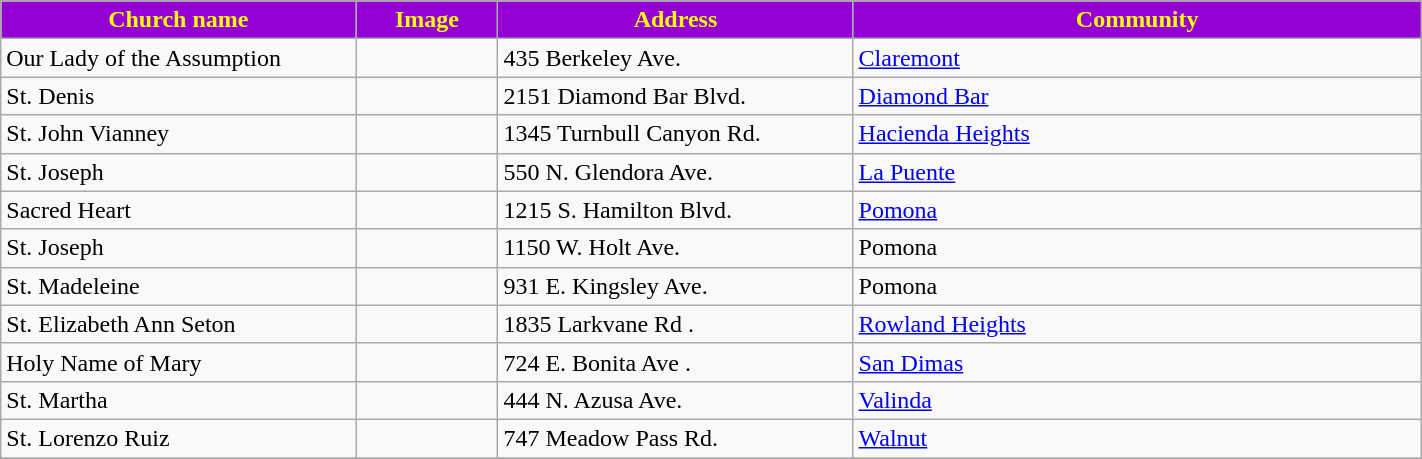<table class="wikitable sortable" style="width:75%">
<tr>
<th style="background:darkviolet; color:yellow;" width="25%"><strong>Church name</strong></th>
<th style="background:darkviolet; color:yellow;" width="10%"><strong>Image</strong></th>
<th style="background:darkviolet; color:yellow;" width="25%"><strong>Address</strong></th>
<th style="background:darkviolet; color:yellow;" width="15"><strong>Community</strong></th>
</tr>
<tr>
<td>Our Lady of the Assumption</td>
<td></td>
<td>435 Berkeley Ave. <small></small></td>
<td><a href='#'>Claremont</a></td>
</tr>
<tr>
<td>St. Denis</td>
<td></td>
<td>2151 Diamond Bar Blvd. <small></small></td>
<td><a href='#'>Diamond Bar</a></td>
</tr>
<tr>
<td>St. John Vianney</td>
<td></td>
<td>1345 Turnbull Canyon Rd. <small></small></td>
<td><a href='#'>Hacienda Heights</a></td>
</tr>
<tr>
<td>St. Joseph</td>
<td></td>
<td>550 N. Glendora Ave. <small></small></td>
<td><a href='#'>La Puente</a></td>
</tr>
<tr>
<td>Sacred Heart</td>
<td></td>
<td>1215 S. Hamilton Blvd. <small></small></td>
<td><a href='#'>Pomona</a></td>
</tr>
<tr>
<td>St. Joseph</td>
<td></td>
<td>1150 W. Holt Ave. <small></small></td>
<td>Pomona</td>
</tr>
<tr>
<td>St. Madeleine</td>
<td></td>
<td>931 E. Kingsley Ave. <small></small></td>
<td>Pomona</td>
</tr>
<tr>
<td>St. Elizabeth Ann Seton</td>
<td></td>
<td>1835 Larkvane Rd .<small></small></td>
<td><a href='#'>Rowland Heights</a></td>
</tr>
<tr>
<td>Holy Name of Mary</td>
<td></td>
<td>724 E. Bonita Ave .<small></small></td>
<td><a href='#'>San Dimas</a></td>
</tr>
<tr>
<td>St. Martha</td>
<td></td>
<td>444 N. Azusa Ave. <small></small></td>
<td><a href='#'>Valinda</a></td>
</tr>
<tr>
<td>St. Lorenzo Ruiz</td>
<td></td>
<td>747 Meadow Pass Rd. <small></small></td>
<td><a href='#'>Walnut</a></td>
</tr>
<tr ->
</tr>
</table>
